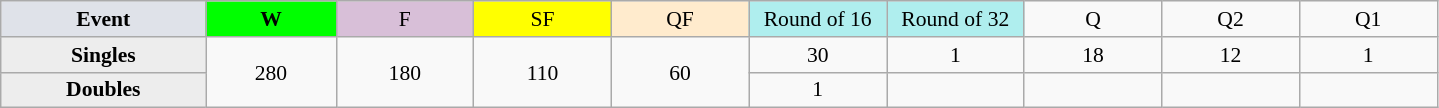<table class=wikitable style=font-size:90%;text-align:center>
<tr>
<td style="width:130px; background:#dfe2e9;"><strong>Event</strong></td>
<td style="width:80px; background:lime;"><strong>W</strong></td>
<td style="width:85px; background:thistle;">F</td>
<td style="width:85px; background:#ff0;">SF</td>
<td style="width:85px; background:#ffebcd;">QF</td>
<td style="width:85px; background:#afeeee;">Round of 16</td>
<td style="width:85px; background:#afeeee;">Round of 32</td>
<td width=85>Q</td>
<td width=85>Q2</td>
<td width=85>Q1</td>
</tr>
<tr>
<th style="background:#ededed;">Singles</th>
<td rowspan=2>280</td>
<td rowspan=2>180</td>
<td rowspan=2>110</td>
<td rowspan=2>60</td>
<td>30</td>
<td>1</td>
<td>18</td>
<td>12</td>
<td>1</td>
</tr>
<tr>
<th style="background:#ededed;">Doubles</th>
<td>1</td>
<td></td>
<td></td>
<td></td>
<td></td>
</tr>
</table>
